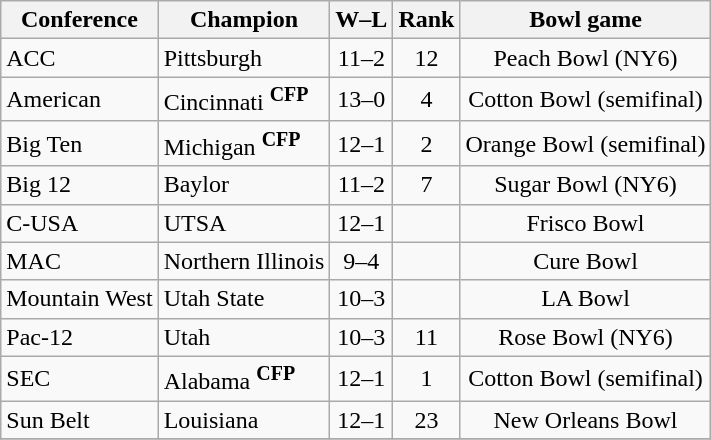<table class="wikitable sortable">
<tr>
<th>Conference</th>
<th>Champion</th>
<th>W–L</th>
<th>Rank</th>
<th>Bowl game</th>
</tr>
<tr>
<td>ACC</td>
<td>Pittsburgh</td>
<td align=center>11–2</td>
<td align=center>12</td>
<td align=center>Peach Bowl (NY6)</td>
</tr>
<tr>
<td>American</td>
<td>Cincinnati <sup><strong>CFP</strong></sup></td>
<td align=center>13–0</td>
<td align=center>4</td>
<td align=center>Cotton Bowl (semifinal)</td>
</tr>
<tr>
<td>Big Ten</td>
<td>Michigan <sup><strong>CFP</strong></sup></td>
<td align=center>12–1</td>
<td align=center>2</td>
<td align=center>Orange Bowl (semifinal)</td>
</tr>
<tr>
<td>Big 12</td>
<td>Baylor</td>
<td align=center>11–2</td>
<td align=center>7</td>
<td align=center>Sugar Bowl (NY6)</td>
</tr>
<tr>
<td>C-USA</td>
<td>UTSA</td>
<td align=center>12–1</td>
<td align=center></td>
<td align=center>Frisco Bowl</td>
</tr>
<tr>
<td>MAC</td>
<td>Northern Illinois</td>
<td align=center>9–4</td>
<td align=center></td>
<td align=center>Cure Bowl</td>
</tr>
<tr>
<td>Mountain West</td>
<td>Utah State</td>
<td align=center>10–3</td>
<td align=center></td>
<td align=center>LA Bowl</td>
</tr>
<tr>
<td>Pac-12</td>
<td>Utah</td>
<td align=center>10–3</td>
<td align=center>11</td>
<td align=center>Rose Bowl (NY6)</td>
</tr>
<tr>
<td>SEC</td>
<td>Alabama <sup><strong>CFP</strong></sup></td>
<td align=center>12–1</td>
<td align=center>1</td>
<td align=center>Cotton Bowl (semifinal)</td>
</tr>
<tr>
<td>Sun Belt</td>
<td>Louisiana</td>
<td align=center>12–1</td>
<td align=center>23</td>
<td align=center>New Orleans Bowl</td>
</tr>
<tr>
</tr>
</table>
